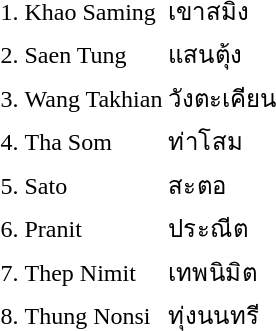<table>
<tr>
<td>1.</td>
<td>Khao Saming</td>
<td>เขาสมิง</td>
<td></td>
</tr>
<tr>
<td>2.</td>
<td>Saen Tung</td>
<td>แสนตุ้ง</td>
<td></td>
</tr>
<tr>
<td>3.</td>
<td>Wang Takhian</td>
<td>วังตะเคียน</td>
<td></td>
</tr>
<tr>
<td>4.</td>
<td>Tha Som</td>
<td>ท่าโสม</td>
<td></td>
</tr>
<tr>
<td>5.</td>
<td>Sato</td>
<td>สะตอ</td>
<td></td>
</tr>
<tr>
<td>6.</td>
<td>Pranit</td>
<td>ประณีต</td>
<td></td>
</tr>
<tr>
<td>7.</td>
<td>Thep Nimit</td>
<td>เทพนิมิต</td>
<td></td>
</tr>
<tr>
<td>8.</td>
<td>Thung Nonsi</td>
<td>ทุ่งนนทรี</td>
<td></td>
</tr>
</table>
